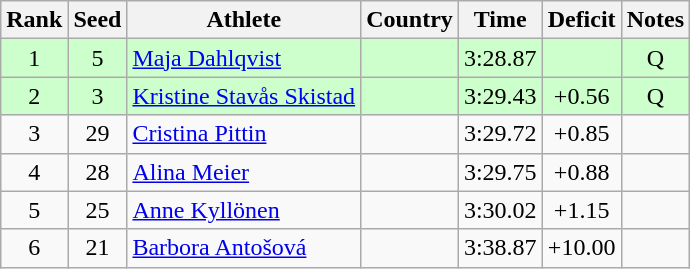<table class="wikitable sortable" style="text-align:center">
<tr>
<th>Rank</th>
<th>Seed</th>
<th>Athlete</th>
<th>Country</th>
<th>Time</th>
<th>Deficit</th>
<th>Notes</th>
</tr>
<tr bgcolor=ccffcc>
<td>1</td>
<td>5</td>
<td align=left><a href='#'>Maja Dahlqvist</a></td>
<td align=left></td>
<td>3:28.87</td>
<td></td>
<td>Q</td>
</tr>
<tr bgcolor=ccffcc>
<td>2</td>
<td>3</td>
<td align=left><a href='#'>Kristine Stavås Skistad</a></td>
<td align=left></td>
<td>3:29.43</td>
<td>+0.56</td>
<td>Q</td>
</tr>
<tr>
<td>3</td>
<td>29</td>
<td align=left><a href='#'>Cristina Pittin</a></td>
<td align=left></td>
<td>3:29.72</td>
<td>+0.85</td>
<td></td>
</tr>
<tr>
<td>4</td>
<td>28</td>
<td align=left><a href='#'>Alina Meier</a></td>
<td align=left></td>
<td>3:29.75</td>
<td>+0.88</td>
<td></td>
</tr>
<tr>
<td>5</td>
<td>25</td>
<td align=left><a href='#'>Anne Kyllönen</a></td>
<td align=left></td>
<td>3:30.02</td>
<td>+1.15</td>
<td></td>
</tr>
<tr>
<td>6</td>
<td>21</td>
<td align=left><a href='#'>Barbora Antošová</a></td>
<td align=left></td>
<td>3:38.87</td>
<td>+10.00</td>
<td></td>
</tr>
</table>
